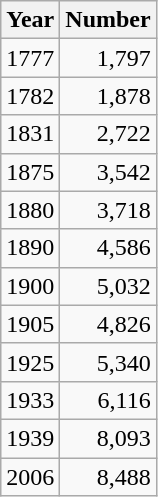<table class="wikitable">
<tr>
<th>Year</th>
<th>Number</th>
</tr>
<tr>
<td>1777</td>
<td align="right">1,797</td>
</tr>
<tr>
<td>1782</td>
<td align="right">1,878</td>
</tr>
<tr>
<td>1831</td>
<td align="right">2,722</td>
</tr>
<tr>
<td>1875</td>
<td align="right">3,542</td>
</tr>
<tr>
<td>1880</td>
<td align="right">3,718</td>
</tr>
<tr>
<td>1890</td>
<td align="right">4,586</td>
</tr>
<tr>
<td>1900</td>
<td align="right">5,032</td>
</tr>
<tr>
<td>1905</td>
<td align="right">4,826</td>
</tr>
<tr>
<td>1925</td>
<td align="right">5,340</td>
</tr>
<tr>
<td>1933</td>
<td align="right">6,116</td>
</tr>
<tr>
<td>1939</td>
<td align="right">8,093</td>
</tr>
<tr>
<td>2006</td>
<td align="right">8,488</td>
</tr>
</table>
